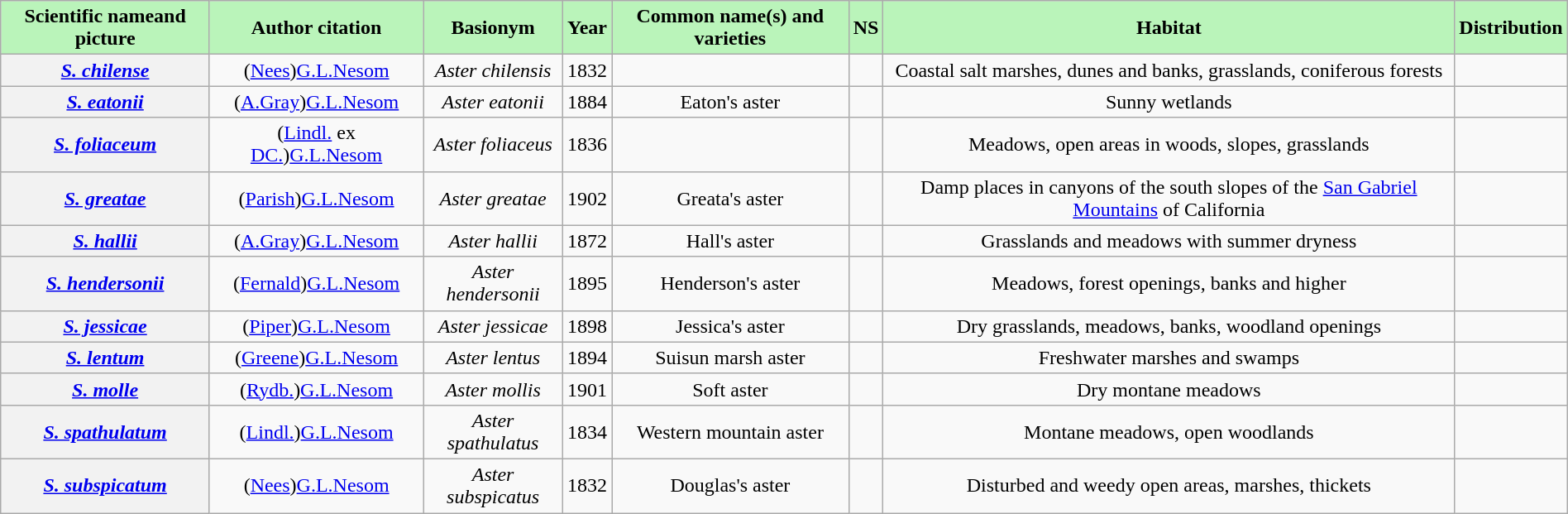<table class="wikitable sortable mw-collapsible" style="width:100%;text-align:center;">
<tr>
<th scope="col" style="background-color:#baf4ba;">Scientific nameand picture</th>
<th scope="col" style="background-color:#baf4ba;">Author citation</th>
<th scope="col" style="background-color:#baf4ba;">Basionym</th>
<th scope="col" style="background-color:#baf4ba;">Year</th>
<th scope="col" style="background-color:#baf4ba;">Common name(s) and varieties</th>
<th scope="col" style="background-color:#baf4ba;">NS</th>
<th scope="col" class="unsortable" style="background-color:#baf4ba;">Habitat</th>
<th scope="col" class="unsortable" style="background-color:#baf4ba;">Distribution</th>
</tr>
<tr>
<th scope="row"><em><a href='#'>S. chilense</a></em></th>
<td>(<a href='#'>Nees</a>)<a href='#'>G.L.Nesom</a></td>
<td><em>Aster chilensis</em></td>
<td>1832</td>
<td></td>
<td></td>
<td>Coastal salt marshes, dunes and banks, grasslands, coniferous forests</td>
<td></td>
</tr>
<tr>
<th scope="row"><em><a href='#'>S. eatonii</a></em></th>
<td>(<a href='#'>A.Gray</a>)<a href='#'>G.L.Nesom</a></td>
<td><em>Aster</em>  <em>eatonii</em></td>
<td>1884</td>
<td>Eaton's aster</td>
<td></td>
<td>Sunny wetlands</td>
<td></td>
</tr>
<tr>
<th scope="row"><em><a href='#'>S. foliaceum</a></em></th>
<td>(<a href='#'>Lindl.</a> ex <a href='#'>DC.</a>)<a href='#'>G.L.Nesom</a></td>
<td><em>Aster foliaceus</em></td>
<td>1836</td>
<td><br></td>
<td></td>
<td>Meadows, open areas in woods, slopes, grasslands</td>
<td></td>
</tr>
<tr>
<th scope="row"><em><a href='#'>S. greatae</a></em></th>
<td>(<a href='#'>Parish</a>)<a href='#'>G.L.Nesom</a></td>
<td><em>Aster greatae</em></td>
<td>1902</td>
<td>Greata's aster</td>
<td></td>
<td>Damp places in canyons of the south slopes of the <a href='#'>San Gabriel Mountains</a> of California</td>
<td></td>
</tr>
<tr>
<th scope="row"><em><a href='#'>S. hallii</a></em></th>
<td>(<a href='#'>A.Gray</a>)<a href='#'>G.L.Nesom</a></td>
<td><em>Aster hallii</em></td>
<td>1872</td>
<td>Hall's aster</td>
<td></td>
<td>Grasslands and meadows with summer dryness</td>
<td></td>
</tr>
<tr>
<th scope="row"><em><a href='#'>S. hendersonii</a></em></th>
<td>(<a href='#'>Fernald</a>)<a href='#'>G.L.Nesom</a></td>
<td><em>Aster hendersonii</em></td>
<td>1895</td>
<td>Henderson's aster</td>
<td></td>
<td>Meadows, forest openings, banks and higher</td>
<td></td>
</tr>
<tr>
<th scope="row"><em><a href='#'>S. jessicae</a></em></th>
<td>(<a href='#'>Piper</a>)<a href='#'>G.L.Nesom</a></td>
<td><em>Aster jessicae</em></td>
<td>1898</td>
<td>Jessica's aster</td>
<td></td>
<td>Dry grasslands, meadows, banks, woodland openings</td>
<td></td>
</tr>
<tr>
<th scope="row"><em><a href='#'>S. lentum</a></em></th>
<td>(<a href='#'>Greene</a>)<a href='#'>G.L.Nesom</a></td>
<td><em>Aster lentus</em></td>
<td>1894</td>
<td>Suisun marsh aster</td>
<td></td>
<td>Freshwater marshes and swamps</td>
<td></td>
</tr>
<tr>
<th scope="row"><em><a href='#'>S. molle</a></em></th>
<td>(<a href='#'>Rydb.</a>)<a href='#'>G.L.Nesom</a></td>
<td><em>Aster mollis</em></td>
<td>1901</td>
<td>Soft aster</td>
<td></td>
<td>Dry montane meadows</td>
<td></td>
</tr>
<tr>
<th scope="row"><em><a href='#'>S. spathulatum</a></em></th>
<td>(<a href='#'>Lindl.</a>)<a href='#'>G.L.Nesom</a></td>
<td><em>Aster spathulatus</em></td>
<td>1834</td>
<td>Western mountain aster<br></td>
<td></td>
<td>Montane meadows, open woodlands</td>
<td></td>
</tr>
<tr>
<th scope="row"><em><a href='#'>S. subspicatum</a></em></th>
<td>(<a href='#'>Nees</a>)<a href='#'>G.L.Nesom</a></td>
<td><em>Aster subspicatus</em></td>
<td>1832</td>
<td>Douglas's aster</td>
<td></td>
<td>Disturbed and weedy open areas, marshes, thickets</td>
<td></td>
</tr>
</table>
